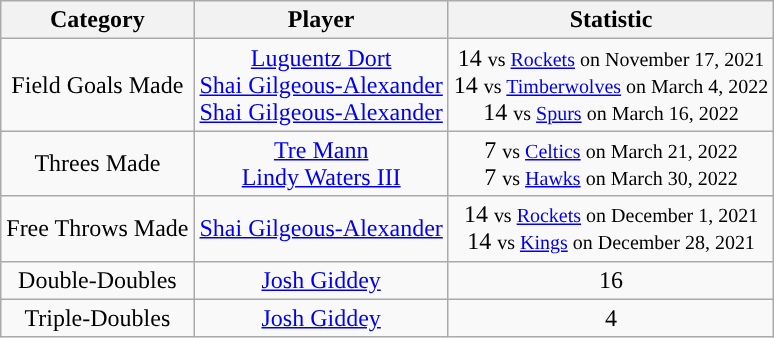<table class="wikitable sortable sortable" style="text-align: center">
<tr>
<th>Category</th>
<th>Player</th>
<th>Statistic</th>
</tr>
<tr style="text-align: center">
<td>Field Goals Made</td>
<td><a href='#'>Luguentz Dort</a><br><a href='#'>Shai Gilgeous-Alexander</a><br><a href='#'>Shai Gilgeous-Alexander</a></td>
<td>14 <small>vs <a href='#'>Rockets</a> on November 17, 2021</small><br>14 <small>vs <a href='#'>Timberwolves</a> on March 4, 2022</small><br>14 <small>vs <a href='#'>Spurs</a> on March 16, 2022</small></td>
</tr>
<tr style="text-align: center">
<td>Threes Made</td>
<td><a href='#'>Tre Mann</a><br><a href='#'>Lindy Waters III</a></td>
<td>7 <small>vs <a href='#'>Celtics</a> on March 21, 2022</small><br>7 <small>vs <a href='#'>Hawks</a> on March 30, 2022</small></td>
</tr>
<tr style="text-align: center">
<td>Free Throws Made</td>
<td><a href='#'>Shai Gilgeous-Alexander</a></td>
<td>14 <small>vs <a href='#'>Rockets</a> on December 1, 2021</small><br>14 <small>vs <a href='#'>Kings</a> on December 28, 2021</small></td>
</tr>
<tr style="text-align: center">
<td>Double-Doubles</td>
<td><a href='#'>Josh Giddey</a></td>
<td>16</td>
</tr>
<tr style="text-align: center">
<td>Triple-Doubles</td>
<td><a href='#'>Josh Giddey</a></td>
<td>4</td>
</tr>
</table>
